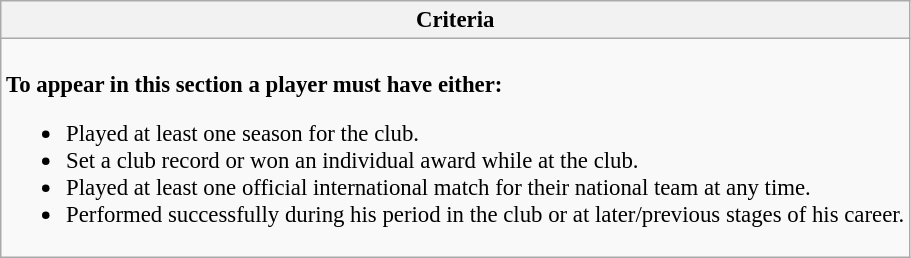<table class="wikitable collapsible collapsed" style="font-size:95%;">
<tr>
<th>Criteria</th>
</tr>
<tr>
<td><br><strong>To appear in this section a player must have either:</strong><ul><li>Played at least one season for the club.</li><li>Set a club record or won an individual award while at the club.</li><li>Played at least one official international match for their national team at any time.</li><li>Performed successfully during his period in the club or at later/previous stages of his career.</li></ul></td>
</tr>
</table>
